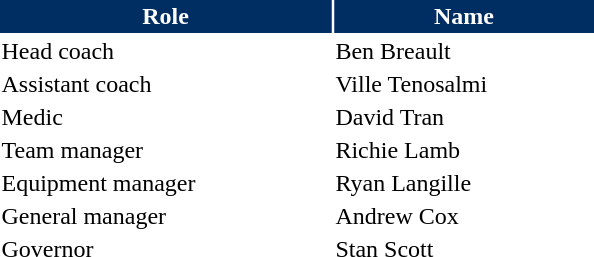<table class="toccolours" style="width:25em">
<tr>
</tr>
<tr>
<th style="background:#002e62;color:white;border:#002e62 1px solid">Role</th>
<th style="background:#002e62;color:white;border:#002e62 1px solid">Name</th>
</tr>
<tr>
<td>Head coach</td>
<td> Ben Breault</td>
</tr>
<tr>
<td>Assistant coach</td>
<td> Ville Tenosalmi</td>
</tr>
<tr>
<td>Medic</td>
<td> David Tran</td>
</tr>
<tr>
<td>Team manager</td>
<td> Richie Lamb</td>
</tr>
<tr>
<td>Equipment manager</td>
<td> Ryan Langille</td>
</tr>
<tr>
<td>General manager</td>
<td> Andrew Cox</td>
</tr>
<tr>
<td>Governor</td>
<td> Stan Scott</td>
</tr>
<tr>
</tr>
</table>
